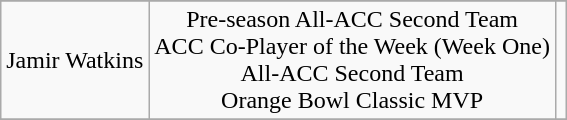<table class="wikitable sortable" style="text-align: center">
<tr align=center>
</tr>
<tr>
<td>Jamir Watkins</td>
<td>Pre-season All-ACC Second Team<br>ACC Co-Player of the Week (Week One)<br>All-ACC Second Team<br>Orange Bowl Classic MVP</td>
<td></td>
</tr>
<tr>
</tr>
</table>
